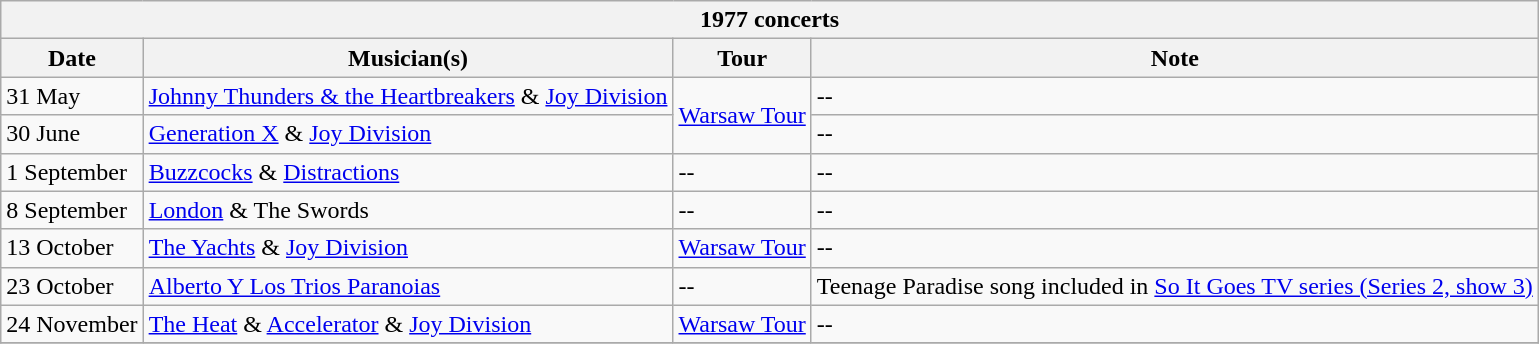<table class="wikitable collapsible collapsed">
<tr>
<th colspan=4>1977 concerts</th>
</tr>
<tr>
<th>Date</th>
<th>Musician(s)</th>
<th>Tour</th>
<th>Note</th>
</tr>
<tr>
<td>31 May</td>
<td><a href='#'>Johnny Thunders & the Heartbreakers</a> & <a href='#'>Joy Division</a></td>
<td rowspan=2><a href='#'>Warsaw Tour</a></td>
<td>--</td>
</tr>
<tr>
<td>30 June</td>
<td><a href='#'>Generation X</a> & <a href='#'>Joy Division</a></td>
<td>--</td>
</tr>
<tr>
<td>1 September</td>
<td><a href='#'>Buzzcocks</a> & <a href='#'>Distractions</a></td>
<td>--</td>
<td>--</td>
</tr>
<tr>
<td>8 September</td>
<td><a href='#'>London</a> & The Swords</td>
<td>--</td>
<td>--</td>
</tr>
<tr>
<td>13 October</td>
<td><a href='#'>The Yachts</a> & <a href='#'>Joy Division</a></td>
<td><a href='#'>Warsaw Tour</a></td>
<td>--</td>
</tr>
<tr>
<td>23 October</td>
<td><a href='#'>Alberto Y Los Trios Paranoias</a></td>
<td>--</td>
<td>Teenage Paradise song included in <a href='#'>So It Goes TV series (Series 2, show 3)</a></td>
</tr>
<tr>
<td>24 November</td>
<td><a href='#'>The Heat</a> & <a href='#'>Accelerator</a> & <a href='#'>Joy Division</a></td>
<td><a href='#'>Warsaw Tour</a></td>
<td>--</td>
</tr>
<tr>
</tr>
</table>
